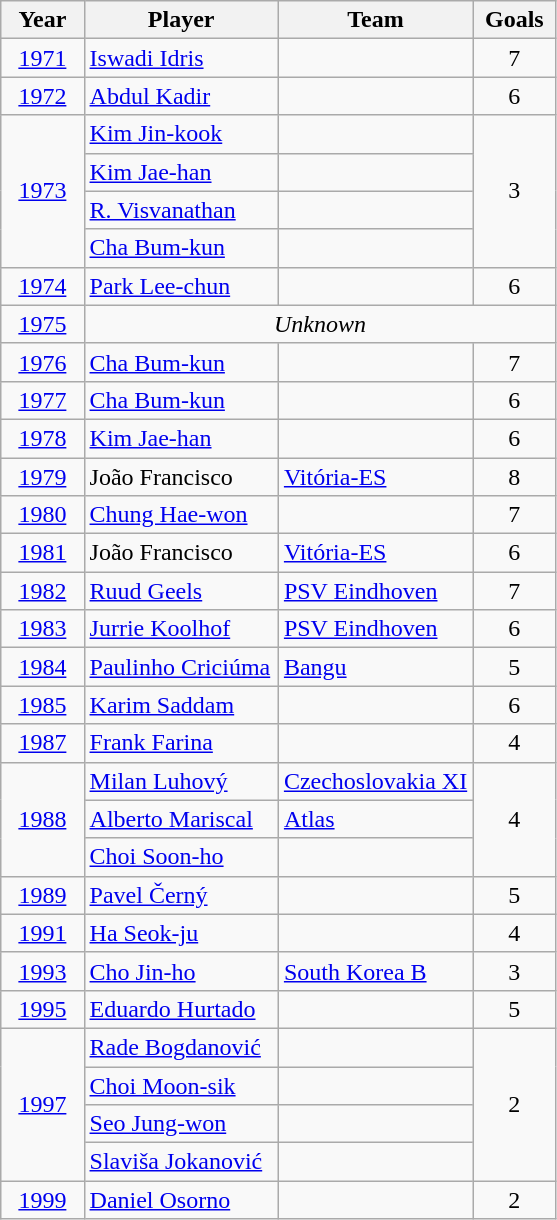<table class="wikitable sortable">
<tr>
<th width=15%>Year</th>
<th width=35%>Player</th>
<th width=35%>Team</th>
<th width=15%>Goals</th>
</tr>
<tr>
<td align="center"><a href='#'>1971</a></td>
<td> <a href='#'>Iswadi Idris</a></td>
<td></td>
<td align="center">7</td>
</tr>
<tr>
<td align="center"><a href='#'>1972</a></td>
<td> <a href='#'>Abdul Kadir</a></td>
<td></td>
<td align="center">6</td>
</tr>
<tr>
<td align="center" rowspan="4"><a href='#'>1973</a></td>
<td> <a href='#'>Kim Jin-kook</a></td>
<td></td>
<td rowspan="4" align="center">3</td>
</tr>
<tr>
<td> <a href='#'>Kim Jae-han</a></td>
<td></td>
</tr>
<tr>
<td> <a href='#'>R. Visvanathan</a></td>
<td></td>
</tr>
<tr>
<td> <a href='#'>Cha Bum-kun</a></td>
<td></td>
</tr>
<tr>
<td align="center"><a href='#'>1974</a></td>
<td> <a href='#'>Park Lee-chun</a></td>
<td></td>
<td align="center">6</td>
</tr>
<tr>
<td align="center"><a href='#'>1975</a></td>
<td colspan="3" align="center"><em>Unknown</em></td>
</tr>
<tr>
<td align="center"><a href='#'>1976</a></td>
<td> <a href='#'>Cha Bum-kun</a></td>
<td></td>
<td align="center">7</td>
</tr>
<tr>
<td align="center"><a href='#'>1977</a></td>
<td> <a href='#'>Cha Bum-kun</a></td>
<td></td>
<td align="center">6</td>
</tr>
<tr>
<td align="center"><a href='#'>1978</a></td>
<td> <a href='#'>Kim Jae-han</a></td>
<td></td>
<td align="center">6</td>
</tr>
<tr>
<td align="center"><a href='#'>1979</a></td>
<td> João Francisco</td>
<td> <a href='#'>Vitória-ES</a></td>
<td align="center">8</td>
</tr>
<tr>
<td align="center"><a href='#'>1980</a></td>
<td> <a href='#'>Chung Hae-won</a></td>
<td></td>
<td align="center">7</td>
</tr>
<tr>
<td align="center"><a href='#'>1981</a></td>
<td> João Francisco</td>
<td> <a href='#'>Vitória-ES</a></td>
<td align="center">6</td>
</tr>
<tr>
<td align="center"><a href='#'>1982</a></td>
<td> <a href='#'>Ruud Geels</a></td>
<td> <a href='#'>PSV Eindhoven</a></td>
<td align="center">7</td>
</tr>
<tr>
<td align="center"><a href='#'>1983</a></td>
<td> <a href='#'>Jurrie Koolhof</a></td>
<td> <a href='#'>PSV Eindhoven</a></td>
<td align="center">6</td>
</tr>
<tr>
<td align="center"><a href='#'>1984</a></td>
<td> <a href='#'>Paulinho Criciúma</a></td>
<td> <a href='#'>Bangu</a></td>
<td align="center">5</td>
</tr>
<tr>
<td align="center"><a href='#'>1985</a></td>
<td> <a href='#'>Karim Saddam</a></td>
<td></td>
<td align="center">6</td>
</tr>
<tr>
<td align="center"><a href='#'>1987</a></td>
<td> <a href='#'>Frank Farina</a></td>
<td></td>
<td align="center">4</td>
</tr>
<tr>
<td align="center" rowspan="3"><a href='#'>1988</a></td>
<td> <a href='#'>Milan Luhový</a></td>
<td> <a href='#'>Czechoslovakia XI</a></td>
<td rowspan="3" align="center">4</td>
</tr>
<tr>
<td> <a href='#'>Alberto Mariscal</a></td>
<td> <a href='#'>Atlas</a></td>
</tr>
<tr>
<td> <a href='#'>Choi Soon-ho</a></td>
<td></td>
</tr>
<tr>
<td align="center"><a href='#'>1989</a></td>
<td> <a href='#'>Pavel Černý</a></td>
<td></td>
<td align="center">5</td>
</tr>
<tr>
<td align="center"><a href='#'>1991</a></td>
<td> <a href='#'>Ha Seok-ju</a></td>
<td></td>
<td align="center">4</td>
</tr>
<tr>
<td align="center"><a href='#'>1993</a></td>
<td> <a href='#'>Cho Jin-ho</a></td>
<td> <a href='#'>South Korea B</a></td>
<td align="center">3</td>
</tr>
<tr>
<td align="center"><a href='#'>1995</a></td>
<td> <a href='#'>Eduardo Hurtado</a></td>
<td></td>
<td align="center">5</td>
</tr>
<tr>
<td align="center" rowspan="4"><a href='#'>1997</a></td>
<td> <a href='#'>Rade Bogdanović</a></td>
<td></td>
<td rowspan="4" align="center">2</td>
</tr>
<tr>
<td> <a href='#'>Choi Moon-sik</a></td>
<td></td>
</tr>
<tr>
<td> <a href='#'>Seo Jung-won</a></td>
<td></td>
</tr>
<tr>
<td> <a href='#'>Slaviša Jokanović</a></td>
<td></td>
</tr>
<tr>
<td align="center"><a href='#'>1999</a></td>
<td> <a href='#'>Daniel Osorno</a></td>
<td></td>
<td align="center">2</td>
</tr>
</table>
